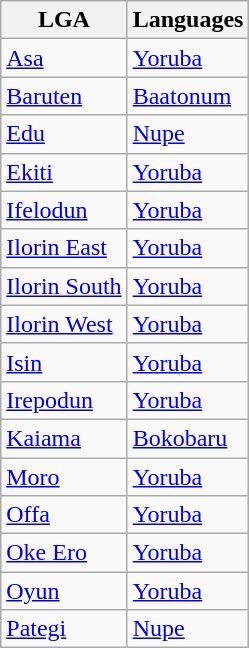<table class="wikitable">
<tr>
<th>LGA</th>
<th>Languages</th>
</tr>
<tr>
<td><a href='#'>Asa</a></td>
<td><a href='#'>Yoruba</a></td>
</tr>
<tr>
<td><a href='#'>Baruten</a></td>
<td><a href='#'>Baatonum</a></td>
</tr>
<tr>
<td><a href='#'>Edu</a></td>
<td><a href='#'>Nupe</a></td>
</tr>
<tr>
<td><a href='#'>Ekiti</a></td>
<td><a href='#'>Yoruba</a></td>
</tr>
<tr>
<td><a href='#'>Ifelodun</a></td>
<td><a href='#'>Yoruba</a></td>
</tr>
<tr>
<td><a href='#'>Ilorin East</a></td>
<td><a href='#'>Yoruba</a></td>
</tr>
<tr>
<td><a href='#'>Ilorin South</a></td>
<td><a href='#'>Yoruba</a></td>
</tr>
<tr>
<td><a href='#'>Ilorin West</a></td>
<td><a href='#'>Yoruba</a></td>
</tr>
<tr>
<td><a href='#'>Isin</a></td>
<td><a href='#'>Yoruba</a></td>
</tr>
<tr>
<td><a href='#'>Irepodun</a></td>
<td><a href='#'>Yoruba</a></td>
</tr>
<tr>
<td><a href='#'>Kaiama</a></td>
<td><a href='#'>Bokobaru</a></td>
</tr>
<tr>
<td><a href='#'>Moro</a></td>
<td><a href='#'>Yoruba</a></td>
</tr>
<tr>
<td><a href='#'>Offa</a></td>
<td><a href='#'>Yoruba</a></td>
</tr>
<tr>
<td><a href='#'>Oke Ero</a></td>
<td><a href='#'>Yoruba</a></td>
</tr>
<tr>
<td><a href='#'>Oyun</a></td>
<td><a href='#'>Yoruba</a></td>
</tr>
<tr>
<td><a href='#'>Pategi</a></td>
<td><a href='#'>Nupe</a></td>
</tr>
</table>
